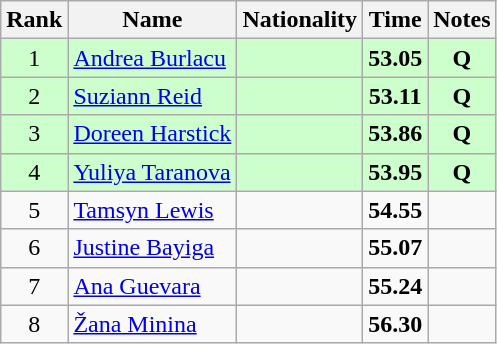<table class="wikitable sortable" style="text-align:center">
<tr>
<th>Rank</th>
<th>Name</th>
<th>Nationality</th>
<th>Time</th>
<th>Notes</th>
</tr>
<tr bgcolor=ccffcc>
<td>1</td>
<td align=left><a href='#'>Andrea Burlacu</a></td>
<td align=left></td>
<td><strong>53.05</strong></td>
<td><strong>Q</strong></td>
</tr>
<tr bgcolor=ccffcc>
<td>2</td>
<td align=left><a href='#'>Suziann Reid</a></td>
<td align=left></td>
<td><strong>53.11</strong></td>
<td><strong>Q</strong></td>
</tr>
<tr bgcolor=ccffcc>
<td>3</td>
<td align=left><a href='#'>Doreen Harstick</a></td>
<td align=left></td>
<td><strong>53.86</strong></td>
<td><strong>Q</strong></td>
</tr>
<tr bgcolor=ccffcc>
<td>4</td>
<td align=left><a href='#'>Yuliya Taranova</a></td>
<td align=left></td>
<td><strong>53.95</strong></td>
<td><strong>Q</strong></td>
</tr>
<tr>
<td>5</td>
<td align=left><a href='#'>Tamsyn Lewis</a></td>
<td align=left></td>
<td><strong>54.55</strong></td>
<td></td>
</tr>
<tr>
<td>6</td>
<td align=left><a href='#'>Justine Bayiga</a></td>
<td align=left></td>
<td><strong>55.07</strong></td>
<td></td>
</tr>
<tr>
<td>7</td>
<td align=left><a href='#'>Ana Guevara</a></td>
<td align=left></td>
<td><strong>55.24</strong></td>
<td></td>
</tr>
<tr>
<td>8</td>
<td align=left><a href='#'>Žana Minina</a></td>
<td align=left></td>
<td><strong>56.30</strong></td>
<td></td>
</tr>
</table>
